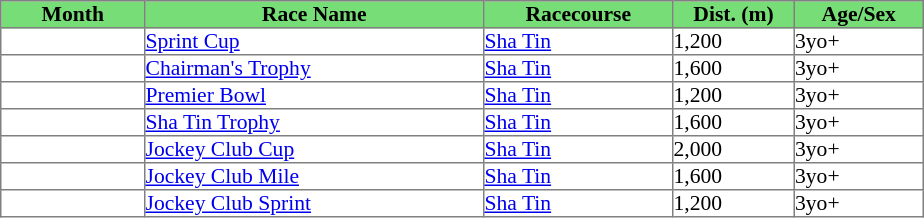<table class = "sortable" | border="1" cellpadding="0" style="border-collapse: collapse; font-size:90%">
<tr bgcolor="#77dd77" align="center">
<th>Month</th>
<th>Race Name</th>
<th>Racecourse</th>
<th>Dist. (m)</th>
<th>Age/Sex</th>
</tr>
<tr>
<td width=95px></td>
<td width=225px><a href='#'>Sprint Cup</a></td>
<td width=125px><a href='#'>Sha Tin</a></td>
<td width=80px>1,200</td>
<td width=85px>3yo+</td>
</tr>
<tr>
<td></td>
<td><a href='#'>Chairman's Trophy</a></td>
<td><a href='#'>Sha Tin</a></td>
<td>1,600</td>
<td>3yo+</td>
</tr>
<tr>
<td></td>
<td><a href='#'>Premier Bowl</a></td>
<td><a href='#'>Sha Tin</a></td>
<td>1,200</td>
<td>3yo+</td>
</tr>
<tr>
<td></td>
<td><a href='#'>Sha Tin Trophy</a></td>
<td><a href='#'>Sha Tin</a></td>
<td>1,600</td>
<td>3yo+</td>
</tr>
<tr>
<td></td>
<td><a href='#'>Jockey Club Cup</a></td>
<td><a href='#'>Sha Tin</a></td>
<td>2,000</td>
<td>3yo+</td>
</tr>
<tr>
<td></td>
<td><a href='#'>Jockey Club Mile</a></td>
<td><a href='#'>Sha Tin</a></td>
<td>1,600</td>
<td>3yo+</td>
</tr>
<tr>
<td></td>
<td><a href='#'>Jockey Club Sprint</a></td>
<td><a href='#'>Sha Tin</a></td>
<td>1,200</td>
<td>3yo+</td>
</tr>
</table>
